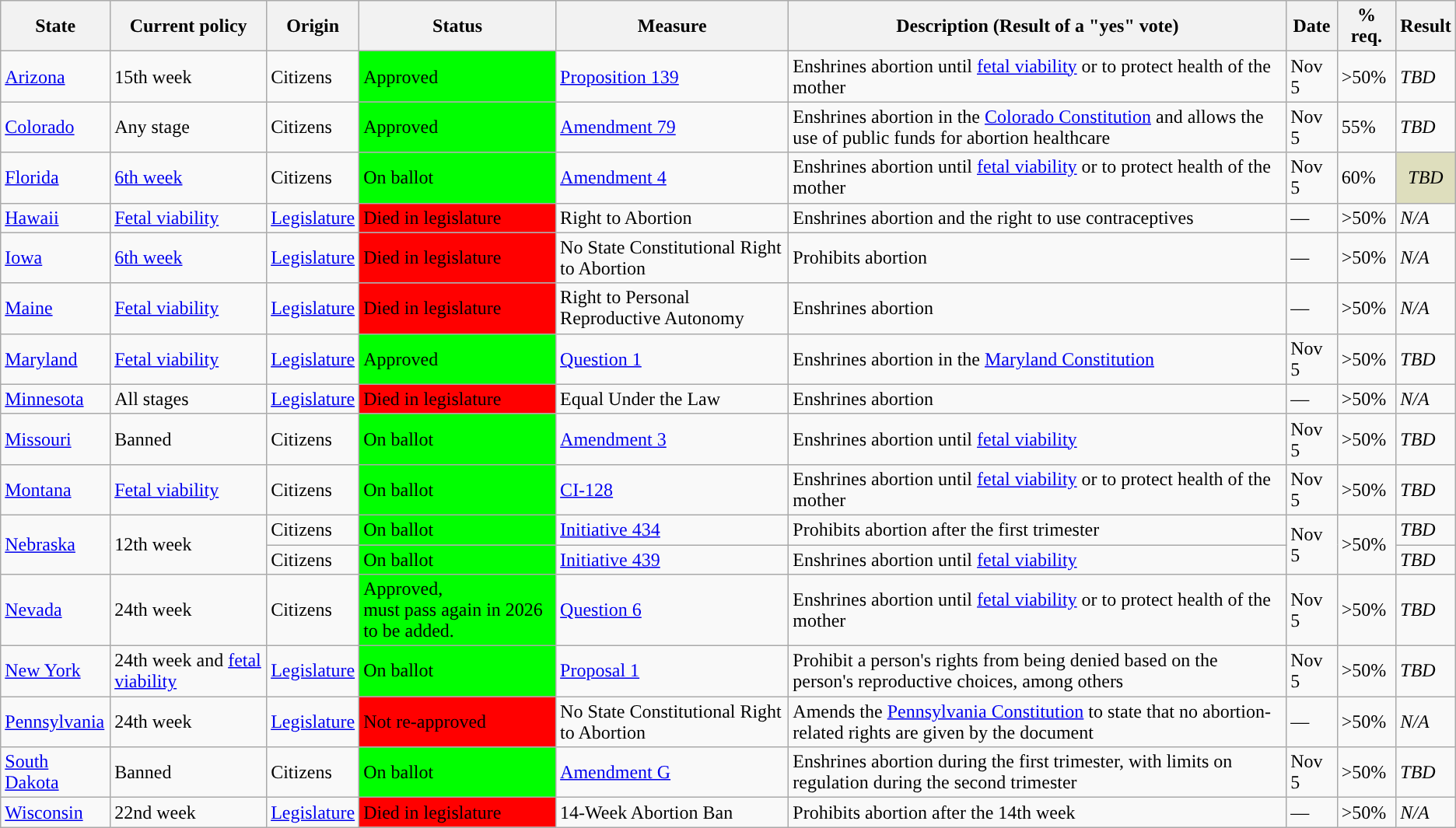<table class="wikitable">
<tr>
<th>State</th>
<th>Current policy</th>
<th>Origin</th>
<th>Status</th>
<th>Measure</th>
<th>Description (Result of a "yes" vote)</th>
<th>Date</th>
<th>% req.</th>
<th>Result</th>
</tr>
<tr>
<td><a href='#'>Arizona</a></td>
<td>15th week</td>
<td>Citizens</td>
<td style="background-color:#00FF00;">Approved<br></td>
<td><a href='#'>Proposition 139</a></td>
<td>Enshrines abortion until <a href='#'>fetal viability</a> or to protect health of the mother</td>
<td>Nov 5</td>
<td>>50%</td>
<td><em>TBD</em></td>
</tr>
<tr>
<td><a href='#'>Colorado</a></td>
<td>Any stage</td>
<td>Citizens</td>
<td style="background-color:#00FF00;">Approved</td>
<td><a href='#'>Amendment 79</a></td>
<td>Enshrines abortion in the <a href='#'>Colorado Constitution</a> and allows the use of public funds for abortion healthcare</td>
<td>Nov 5</td>
<td>55%</td>
<td><em>TBD</em></td>
</tr>
<tr>
<td><a href='#'>Florida</a></td>
<td><a href='#'>6th week</a></td>
<td>Citizens</td>
<td style="background-color:#00FF00;">On ballot</td>
<td><a href='#'>Amendment 4</a></td>
<td>Enshrines abortion until <a href='#'>fetal viability</a> or to protect health of the mother</td>
<td>Nov 5</td>
<td>60%</td>
<td style="text-align:center; background-color:#DEDEBD"><em>TBD</em></td>
</tr>
<tr>
<td><a href='#'>Hawaii</a></td>
<td><a href='#'>Fetal viability</a></td>
<td><a href='#'>Legislature</a></td>
<td style="background-color:#FF0000;">Died in legislature</td>
<td>Right to Abortion</td>
<td>Enshrines abortion and the right to use contraceptives</td>
<td>—</td>
<td>>50%</td>
<td><em>N/A</em></td>
</tr>
<tr>
<td><a href='#'>Iowa</a></td>
<td><a href='#'>6th week</a></td>
<td><a href='#'>Legislature</a></td>
<td style="background-color:#FF0000;">Died in legislature</td>
<td>No State Constitutional Right to Abortion</td>
<td>Prohibits abortion</td>
<td>—</td>
<td>>50%</td>
<td><em>N/A</em></td>
</tr>
<tr>
<td><a href='#'>Maine</a></td>
<td><a href='#'>Fetal viability</a></td>
<td><a href='#'>Legislature</a></td>
<td style="background-color:#FF0000;">Died in legislature</td>
<td>Right to Personal Reproductive Autonomy</td>
<td>Enshrines abortion</td>
<td>—</td>
<td>>50%</td>
<td><em>N/A</em></td>
</tr>
<tr>
<td><a href='#'>Maryland</a></td>
<td><a href='#'>Fetal viability</a></td>
<td><a href='#'>Legislature</a></td>
<td style="background-color:#00FF00;">Approved<br></td>
<td><a href='#'>Question 1</a></td>
<td>Enshrines abortion in the <a href='#'>Maryland Constitution</a></td>
<td>Nov 5</td>
<td>>50%</td>
<td><em>TBD</em></td>
</tr>
<tr>
<td><a href='#'>Minnesota</a></td>
<td>All stages</td>
<td><a href='#'>Legislature</a></td>
<td style="background-color:#FF0000;">Died in legislature</td>
<td>Equal Under the Law</td>
<td>Enshrines abortion</td>
<td>—</td>
<td>>50%</td>
<td><em>N/A</em></td>
</tr>
<tr>
<td><a href='#'>Missouri</a></td>
<td>Banned</td>
<td>Citizens</td>
<td style="background-color:#00FF00;">On ballot</td>
<td><a href='#'>Amendment 3</a></td>
<td>Enshrines abortion until <a href='#'>fetal viability</a></td>
<td>Nov 5</td>
<td>>50%</td>
<td><em>TBD</em></td>
</tr>
<tr>
<td><a href='#'>Montana</a></td>
<td><a href='#'>Fetal viability</a></td>
<td>Citizens</td>
<td style="background-color:#00FF00;">On ballot</td>
<td><a href='#'>CI-128</a></td>
<td>Enshrines abortion until <a href='#'>fetal viability</a> or to protect health of the mother</td>
<td>Nov 5</td>
<td>>50%</td>
<td><em>TBD</em></td>
</tr>
<tr>
<td rowspan=2><a href='#'>Nebraska</a></td>
<td rowspan=2>12th week</td>
<td>Citizens</td>
<td style="background-color:#00FF00;">On ballot</td>
<td><a href='#'>Initiative 434</a></td>
<td>Prohibits abortion after the first trimester</td>
<td rowspan=2>Nov 5</td>
<td rowspan=2>>50%</td>
<td><em>TBD</em></td>
</tr>
<tr>
<td>Citizens</td>
<td style="background-color:#00FF00;">On ballot</td>
<td><a href='#'>Initiative 439</a></td>
<td>Enshrines abortion until <a href='#'>fetal viability</a></td>
<td><em>TBD</em></td>
</tr>
<tr>
<td><a href='#'>Nevada</a></td>
<td>24th week</td>
<td>Citizens</td>
<td style="background-color:#00FF00;">Approved,<br>must pass again in 2026 to be added.</td>
<td><a href='#'>Question 6</a></td>
<td>Enshrines abortion until <a href='#'>fetal viability</a> or to protect health of the mother</td>
<td>Nov 5</td>
<td>>50%</td>
<td><em>TBD</em></td>
</tr>
<tr>
<td><a href='#'>New York</a></td>
<td>24th week and <a href='#'>fetal viability</a></td>
<td><a href='#'>Legislature</a></td>
<td style="background-color:#00FF00;">On ballot</td>
<td><a href='#'>Proposal 1</a></td>
<td>Prohibit a person's rights from being denied based on the person's reproductive choices, among others</td>
<td>Nov 5</td>
<td>>50%</td>
<td><em>TBD</em></td>
</tr>
<tr>
<td><a href='#'>Pennsylvania</a></td>
<td>24th week</td>
<td><a href='#'>Legislature</a></td>
<td style="background-color:#FF0000;">Not re-approved</td>
<td>No State Constitutional Right to Abortion</td>
<td>Amends the <a href='#'>Pennsylvania Constitution</a> to state that no abortion-related rights are given by the document</td>
<td>—</td>
<td>>50%</td>
<td><em>N/A</em></td>
</tr>
<tr>
<td><a href='#'>South Dakota</a></td>
<td>Banned</td>
<td>Citizens</td>
<td style="background-color:#00FF00;">On ballot</td>
<td><a href='#'>Amendment G</a></td>
<td>Enshrines abortion during the first trimester, with limits on regulation during the second trimester</td>
<td>Nov 5</td>
<td>>50%</td>
<td><em>TBD</em></td>
</tr>
<tr>
<td><a href='#'>Wisconsin</a></td>
<td>22nd week</td>
<td><a href='#'>Legislature</a></td>
<td style="background-color:#FF0000;">Died in legislature</td>
<td>14-Week Abortion Ban</td>
<td>Prohibits abortion after the 14th week</td>
<td>—</td>
<td>>50%</td>
<td><em>N/A</em></td>
</tr>
</table>
